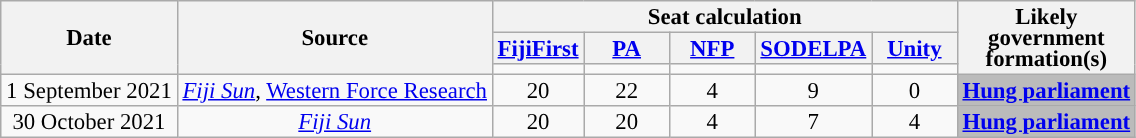<table class="wikitable mw-datatable" style="text-align:center;font-size:95%;line-height:14px;">
<tr>
<th rowspan=3 style="padding:1em;">Date</th>
<th rowspan=3 style="padding:1em;">Source</th>
<th colspan=5>Seat calculation</th>
<th rowspan=3>Likely<br>government<br>formation(s)</th>
</tr>
<tr>
<th style="width:50px;"><a href='#'>FijiFirst</a></th>
<th style="width:50px;"><a href='#'>PA</a></th>
<th style="width:50px;"><a href='#'>NFP</a></th>
<th style="width:50px;"><a href='#'>SODELPA</a></th>
<th style="width:50px;"><a href='#'>Unity</a></th>
</tr>
<tr>
<td style="background:"></td>
<td style="background:"></td>
<td style="background:"></td>
<td style="background:"></td>
<td style="background:"></td>
</tr>
<tr>
<td>1 September 2021</td>
<td><em><a href='#'>Fiji Sun</a></em>, <a href='#'>Western Force Research</a></td>
<td>20</td>
<td>22</td>
<td>4</td>
<td>9</td>
<td>0</td>
<th style="background-color:#bbbbbb;"><strong><a href='#'>Hung parliament</a></strong></th>
</tr>
<tr>
<td>30 October 2021</td>
<td><em><a href='#'>Fiji Sun</a></em></td>
<td>20</td>
<td>20</td>
<td>4</td>
<td>7</td>
<td>4</td>
<th style="background-color:#bbbbbb;"><strong><a href='#'>Hung parliament</a></strong></th>
</tr>
</table>
